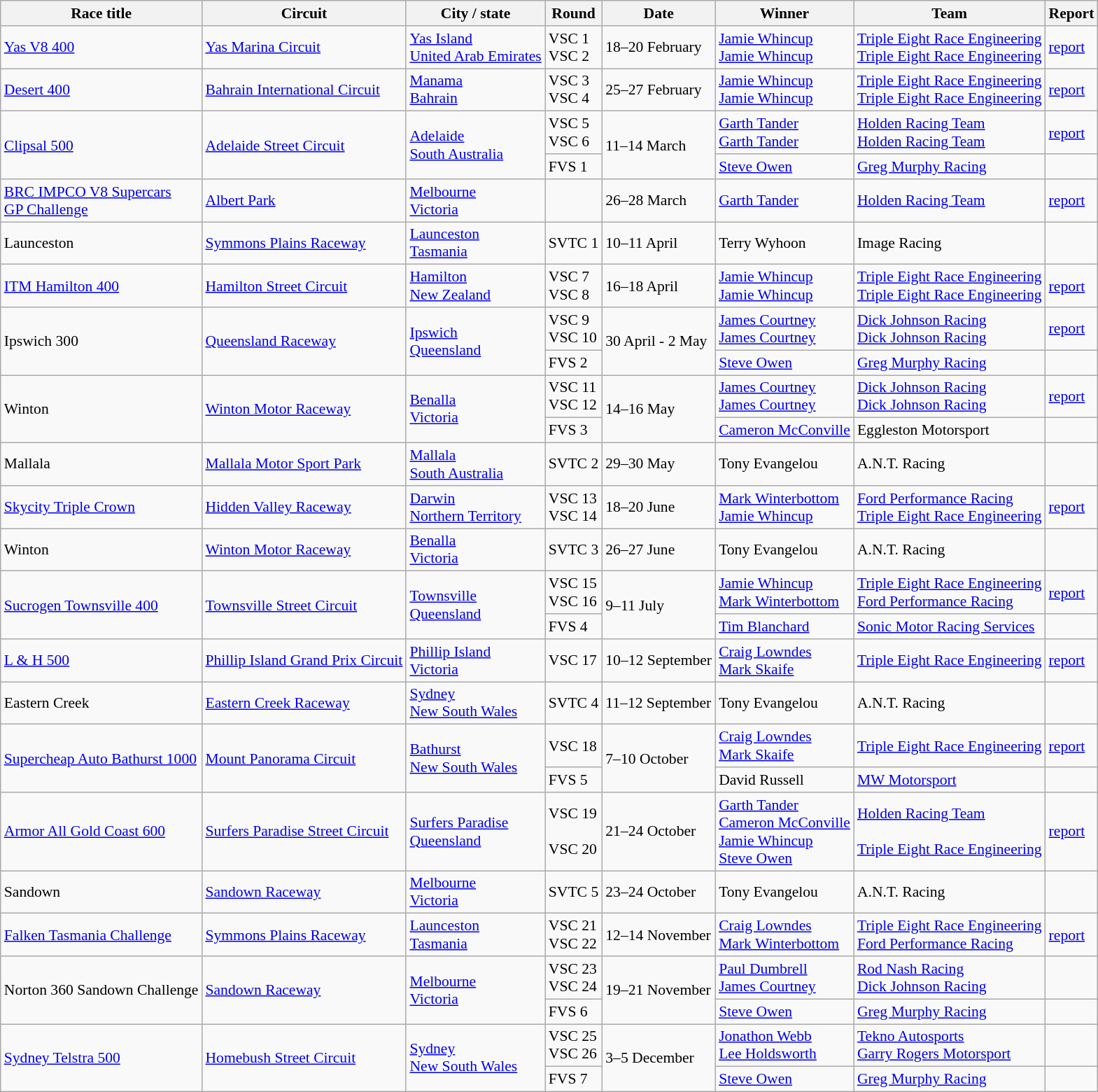<table class="wikitable" style="font-size: 90%">
<tr>
<th>Race title</th>
<th>Circuit</th>
<th>City / state</th>
<th>Round</th>
<th>Date</th>
<th>Winner</th>
<th>Team</th>
<th>Report</th>
</tr>
<tr>
<td> <a href='#'>Yas V8 400</a></td>
<td><a href='#'>Yas Marina Circuit</a></td>
<td><a href='#'>Yas Island</a><br><a href='#'>United Arab Emirates</a></td>
<td>VSC 1<br>VSC 2</td>
<td>18–20 February</td>
<td><a href='#'>Jamie Whincup</a><br><a href='#'>Jamie Whincup</a></td>
<td><a href='#'>Triple Eight Race Engineering</a><br><a href='#'>Triple Eight Race Engineering</a></td>
<td><a href='#'>report</a></td>
</tr>
<tr>
<td> <a href='#'>Desert 400</a></td>
<td><a href='#'>Bahrain International Circuit</a></td>
<td><a href='#'>Manama</a><br><a href='#'>Bahrain</a></td>
<td>VSC 3<br>VSC 4</td>
<td>25–27 February</td>
<td><a href='#'>Jamie Whincup</a><br><a href='#'>Jamie Whincup</a></td>
<td><a href='#'>Triple Eight Race Engineering</a><br><a href='#'>Triple Eight Race Engineering</a></td>
<td><a href='#'>report</a></td>
</tr>
<tr>
<td rowspan=2> <a href='#'>Clipsal 500</a></td>
<td rowspan=2><a href='#'>Adelaide Street Circuit</a></td>
<td rowspan=2><a href='#'>Adelaide</a><br><a href='#'>South Australia</a></td>
<td>VSC 5<br>VSC 6</td>
<td rowspan=2>11–14 March</td>
<td><a href='#'>Garth Tander</a><br><a href='#'>Garth Tander</a></td>
<td><a href='#'>Holden Racing Team</a><br><a href='#'>Holden Racing Team</a></td>
<td><a href='#'>report</a></td>
</tr>
<tr>
<td>FVS 1</td>
<td><a href='#'>Steve Owen</a></td>
<td><a href='#'>Greg Murphy Racing</a></td>
<td></td>
</tr>
<tr>
<td> <a href='#'>BRC IMPCO V8 Supercars<br>GP Challenge</a></td>
<td><a href='#'>Albert Park</a></td>
<td><a href='#'>Melbourne</a><br><a href='#'>Victoria</a></td>
<td></td>
<td>26–28 March</td>
<td><a href='#'>Garth Tander</a></td>
<td><a href='#'>Holden Racing Team</a></td>
<td><a href='#'>report</a></td>
</tr>
<tr>
<td> Launceston</td>
<td><a href='#'>Symmons Plains Raceway</a></td>
<td><a href='#'>Launceston</a><br><a href='#'>Tasmania</a></td>
<td>SVTC 1</td>
<td>10–11 April</td>
<td>Terry Wyhoon</td>
<td>Image Racing</td>
<td></td>
</tr>
<tr>
<td> <a href='#'>ITM Hamilton 400</a></td>
<td><a href='#'>Hamilton Street Circuit</a></td>
<td><a href='#'>Hamilton</a><br><a href='#'>New Zealand</a></td>
<td>VSC 7<br>VSC 8</td>
<td>16–18 April</td>
<td><a href='#'>Jamie Whincup</a><br><a href='#'>Jamie Whincup</a></td>
<td><a href='#'>Triple Eight Race Engineering</a><br><a href='#'>Triple Eight Race Engineering</a></td>
<td><a href='#'>report</a></td>
</tr>
<tr>
<td rowspan=2> Ipswich 300</td>
<td rowspan=2><a href='#'>Queensland Raceway</a></td>
<td rowspan=2><a href='#'>Ipswich</a><br><a href='#'>Queensland</a></td>
<td>VSC 9<br>VSC 10</td>
<td rowspan=2>30 April - 2 May</td>
<td><a href='#'>James Courtney</a> <br> <a href='#'>James Courtney</a></td>
<td><a href='#'>Dick Johnson Racing</a> <br> <a href='#'>Dick Johnson Racing</a></td>
<td><a href='#'>report</a></td>
</tr>
<tr>
<td>FVS 2</td>
<td><a href='#'>Steve Owen</a></td>
<td><a href='#'>Greg Murphy Racing</a></td>
<td></td>
</tr>
<tr>
<td rowspan=2> Winton</td>
<td rowspan=2><a href='#'>Winton Motor Raceway</a></td>
<td rowspan=2><a href='#'>Benalla</a><br><a href='#'>Victoria</a></td>
<td>VSC 11<br>VSC 12</td>
<td rowspan=2>14–16 May</td>
<td><a href='#'>James Courtney</a> <br> <a href='#'>James Courtney</a></td>
<td><a href='#'>Dick Johnson Racing</a> <br> <a href='#'>Dick Johnson Racing</a></td>
<td><a href='#'>report</a></td>
</tr>
<tr>
<td>FVS 3</td>
<td><a href='#'>Cameron McConville</a></td>
<td>Eggleston Motorsport</td>
<td></td>
</tr>
<tr>
<td> Mallala</td>
<td><a href='#'>Mallala Motor Sport Park</a></td>
<td><a href='#'>Mallala</a><br><a href='#'>South Australia</a></td>
<td>SVTC 2</td>
<td>29–30 May</td>
<td>Tony Evangelou</td>
<td>A.N.T. Racing</td>
<td></td>
</tr>
<tr>
<td> <a href='#'>Skycity Triple Crown</a></td>
<td><a href='#'>Hidden Valley Raceway</a></td>
<td><a href='#'>Darwin</a><br><a href='#'>Northern Territory</a></td>
<td>VSC 13<br>VSC 14</td>
<td>18–20 June</td>
<td><a href='#'>Mark Winterbottom</a> <br> <a href='#'>Jamie Whincup</a></td>
<td><a href='#'>Ford Performance Racing</a> <br> <a href='#'>Triple Eight Race Engineering</a></td>
<td><a href='#'>report</a></td>
</tr>
<tr>
<td> Winton</td>
<td><a href='#'>Winton Motor Raceway</a></td>
<td><a href='#'>Benalla</a><br><a href='#'>Victoria</a></td>
<td>SVTC 3</td>
<td>26–27 June</td>
<td>Tony Evangelou</td>
<td>A.N.T. Racing</td>
<td></td>
</tr>
<tr>
<td rowspan=2> <a href='#'>Sucrogen Townsville 400</a></td>
<td rowspan=2><a href='#'>Townsville Street Circuit</a></td>
<td rowspan=2><a href='#'>Townsville</a><br><a href='#'>Queensland</a></td>
<td>VSC 15<br>VSC 16</td>
<td rowspan=2>9–11 July</td>
<td><a href='#'>Jamie Whincup</a><br> <a href='#'>Mark Winterbottom</a></td>
<td><a href='#'>Triple Eight Race Engineering</a><br> <a href='#'>Ford Performance Racing</a></td>
<td><a href='#'>report</a></td>
</tr>
<tr>
<td>FVS 4</td>
<td><a href='#'>Tim Blanchard</a></td>
<td><a href='#'>Sonic Motor Racing Services</a></td>
<td></td>
</tr>
<tr>
<td> <a href='#'>L & H 500</a></td>
<td><a href='#'>Phillip Island Grand Prix Circuit</a></td>
<td><a href='#'>Phillip Island</a><br><a href='#'>Victoria</a></td>
<td>VSC 17</td>
<td>10–12 September</td>
<td><a href='#'>Craig Lowndes</a><br> <a href='#'>Mark Skaife</a></td>
<td><a href='#'>Triple Eight Race Engineering</a></td>
<td><a href='#'>report</a></td>
</tr>
<tr>
<td> Eastern Creek</td>
<td><a href='#'>Eastern Creek Raceway</a></td>
<td><a href='#'>Sydney</a><br><a href='#'>New South Wales</a></td>
<td>SVTC 4</td>
<td>11–12 September</td>
<td>Tony Evangelou</td>
<td>A.N.T. Racing</td>
<td></td>
</tr>
<tr>
<td rowspan=2> <a href='#'>Supercheap Auto Bathurst 1000</a></td>
<td rowspan=2><a href='#'>Mount Panorama Circuit</a></td>
<td rowspan=2><a href='#'>Bathurst</a><br><a href='#'>New South Wales</a></td>
<td>VSC 18</td>
<td rowspan=2>7–10 October</td>
<td><a href='#'>Craig Lowndes</a><br> <a href='#'>Mark Skaife</a></td>
<td><a href='#'>Triple Eight Race Engineering</a></td>
<td><a href='#'>report</a></td>
</tr>
<tr>
<td>FVS 5</td>
<td>David Russell</td>
<td><a href='#'>MW Motorsport</a></td>
<td></td>
</tr>
<tr>
<td> <a href='#'>Armor All Gold Coast 600</a></td>
<td><a href='#'>Surfers Paradise Street Circuit</a></td>
<td><a href='#'>Surfers Paradise</a><br><a href='#'>Queensland</a></td>
<td>VSC 19<br><br>VSC 20</td>
<td>21–24 October</td>
<td><a href='#'>Garth Tander</a><br> <a href='#'>Cameron McConville</a><br> <a href='#'>Jamie Whincup</a><br> <a href='#'>Steve Owen</a></td>
<td><a href='#'>Holden Racing Team</a><br><br> <a href='#'>Triple Eight Race Engineering</a></td>
<td><a href='#'>report</a></td>
</tr>
<tr>
<td> Sandown</td>
<td><a href='#'>Sandown Raceway</a></td>
<td><a href='#'>Melbourne</a><br><a href='#'>Victoria</a></td>
<td>SVTC 5</td>
<td>23–24 October</td>
<td>Tony Evangelou</td>
<td>A.N.T. Racing</td>
<td></td>
</tr>
<tr>
<td> <a href='#'>Falken Tasmania Challenge</a></td>
<td><a href='#'>Symmons Plains Raceway</a></td>
<td><a href='#'>Launceston</a><br><a href='#'>Tasmania</a></td>
<td>VSC 21<br>VSC 22</td>
<td>12–14 November</td>
<td><a href='#'>Craig Lowndes</a><br><a href='#'>Mark Winterbottom</a></td>
<td><a href='#'>Triple Eight Race Engineering</a><br><a href='#'>Ford Performance Racing</a></td>
<td><a href='#'>report</a></td>
</tr>
<tr>
<td rowspan=2> Norton 360 Sandown Challenge</td>
<td rowspan=2><a href='#'>Sandown Raceway</a></td>
<td rowspan=2><a href='#'>Melbourne</a><br><a href='#'>Victoria</a></td>
<td>VSC 23<br>VSC 24</td>
<td rowspan=2>19–21 November</td>
<td><a href='#'>Paul Dumbrell</a><br><a href='#'>James Courtney</a></td>
<td><a href='#'>Rod Nash Racing</a><br><a href='#'>Dick Johnson Racing</a></td>
<td></td>
</tr>
<tr>
<td>FVS 6</td>
<td><a href='#'>Steve Owen</a></td>
<td><a href='#'>Greg Murphy Racing</a></td>
<td></td>
</tr>
<tr>
<td rowspan=2> <a href='#'>Sydney Telstra 500</a></td>
<td rowspan=2><a href='#'>Homebush Street Circuit</a></td>
<td rowspan=2><a href='#'>Sydney</a><br><a href='#'>New South Wales</a></td>
<td>VSC 25<br>VSC 26</td>
<td rowspan=2>3–5 December</td>
<td><a href='#'>Jonathon Webb</a><br><a href='#'>Lee Holdsworth</a></td>
<td><a href='#'>Tekno Autosports</a><br><a href='#'>Garry Rogers Motorsport</a></td>
<td></td>
</tr>
<tr>
<td>FVS 7</td>
<td><a href='#'>Steve Owen</a></td>
<td><a href='#'>Greg Murphy Racing</a></td>
<td></td>
</tr>
</table>
